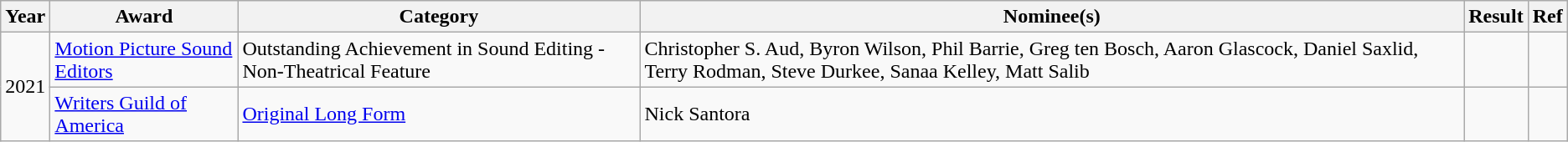<table class="wikitable">
<tr>
<th>Year</th>
<th>Award</th>
<th>Category</th>
<th>Nominee(s)</th>
<th>Result</th>
<th>Ref</th>
</tr>
<tr>
<td rowspan="2">2021</td>
<td><a href='#'>Motion Picture Sound Editors</a></td>
<td>Outstanding Achievement in Sound Editing - Non-Theatrical Feature</td>
<td>Christopher S. Aud, Byron Wilson, Phil Barrie, Greg ten Bosch, Aaron Glascock, Daniel Saxlid, Terry Rodman, Steve Durkee, Sanaa Kelley, Matt Salib</td>
<td></td>
<td style="text-align:center;"></td>
</tr>
<tr>
<td><a href='#'>Writers Guild of America</a></td>
<td><a href='#'>Original Long Form</a></td>
<td>Nick Santora</td>
<td></td>
<td style="text-align:center;"></td>
</tr>
</table>
